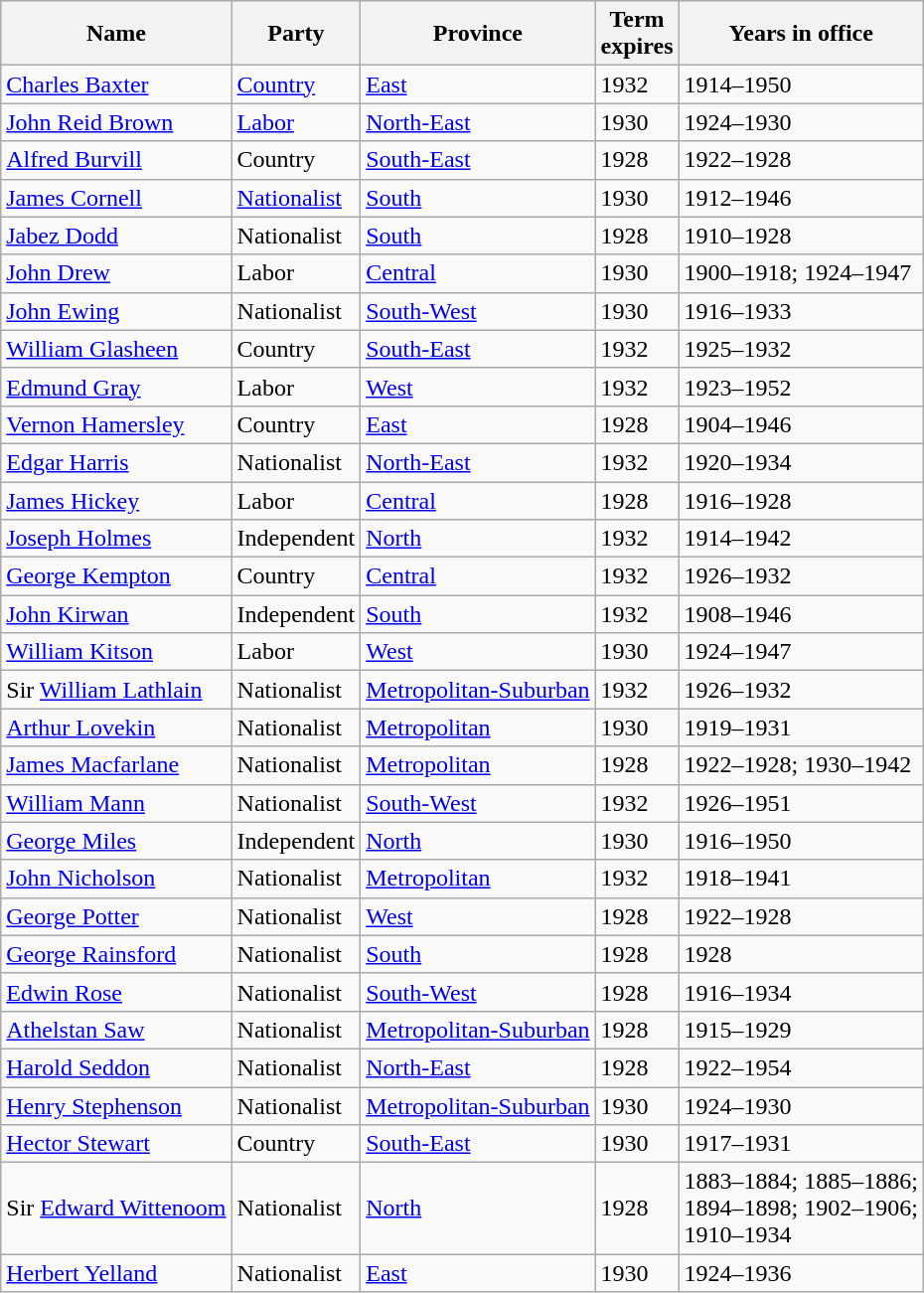<table class="wikitable sortable">
<tr>
<th><strong>Name</strong></th>
<th><strong>Party</strong></th>
<th><strong>Province</strong></th>
<th><strong>Term<br>expires</strong></th>
<th><strong>Years in office</strong></th>
</tr>
<tr>
<td><a href='#'>Charles Baxter</a></td>
<td><a href='#'>Country</a></td>
<td><a href='#'>East</a></td>
<td>1932</td>
<td>1914–1950</td>
</tr>
<tr>
<td><a href='#'>John Reid Brown</a></td>
<td><a href='#'>Labor</a></td>
<td><a href='#'>North-East</a></td>
<td>1930</td>
<td>1924–1930</td>
</tr>
<tr>
<td><a href='#'>Alfred Burvill</a></td>
<td>Country</td>
<td><a href='#'>South-East</a></td>
<td>1928</td>
<td>1922–1928</td>
</tr>
<tr>
<td><a href='#'>James Cornell</a></td>
<td><a href='#'>Nationalist</a></td>
<td><a href='#'>South</a></td>
<td>1930</td>
<td>1912–1946</td>
</tr>
<tr>
<td><a href='#'>Jabez Dodd</a></td>
<td>Nationalist</td>
<td><a href='#'>South</a></td>
<td>1928</td>
<td>1910–1928</td>
</tr>
<tr>
<td><a href='#'>John Drew</a></td>
<td>Labor</td>
<td><a href='#'>Central</a></td>
<td>1930</td>
<td>1900–1918; 1924–1947</td>
</tr>
<tr>
<td><a href='#'>John Ewing</a></td>
<td>Nationalist</td>
<td><a href='#'>South-West</a></td>
<td>1930</td>
<td>1916–1933</td>
</tr>
<tr>
<td><a href='#'>William Glasheen</a></td>
<td>Country</td>
<td><a href='#'>South-East</a></td>
<td>1932</td>
<td>1925–1932</td>
</tr>
<tr>
<td><a href='#'>Edmund Gray</a></td>
<td>Labor</td>
<td><a href='#'>West</a></td>
<td>1932</td>
<td>1923–1952</td>
</tr>
<tr>
<td><a href='#'>Vernon Hamersley</a></td>
<td>Country</td>
<td><a href='#'>East</a></td>
<td>1928</td>
<td>1904–1946</td>
</tr>
<tr>
<td><a href='#'>Edgar Harris</a></td>
<td>Nationalist</td>
<td><a href='#'>North-East</a></td>
<td>1932</td>
<td>1920–1934</td>
</tr>
<tr>
<td><a href='#'>James Hickey</a></td>
<td>Labor</td>
<td><a href='#'>Central</a></td>
<td>1928</td>
<td>1916–1928</td>
</tr>
<tr>
<td><a href='#'>Joseph Holmes</a></td>
<td>Independent</td>
<td><a href='#'>North</a></td>
<td>1932</td>
<td>1914–1942</td>
</tr>
<tr>
<td><a href='#'>George Kempton</a></td>
<td>Country</td>
<td><a href='#'>Central</a></td>
<td>1932</td>
<td>1926–1932</td>
</tr>
<tr>
<td><a href='#'>John Kirwan</a></td>
<td>Independent</td>
<td><a href='#'>South</a></td>
<td>1932</td>
<td>1908–1946</td>
</tr>
<tr>
<td><a href='#'>William Kitson</a></td>
<td>Labor</td>
<td><a href='#'>West</a></td>
<td>1930</td>
<td>1924–1947</td>
</tr>
<tr>
<td>Sir <a href='#'>William Lathlain</a></td>
<td>Nationalist</td>
<td><a href='#'>Metropolitan-Suburban</a></td>
<td>1932</td>
<td>1926–1932</td>
</tr>
<tr>
<td><a href='#'>Arthur Lovekin</a></td>
<td>Nationalist</td>
<td><a href='#'>Metropolitan</a></td>
<td>1930</td>
<td>1919–1931</td>
</tr>
<tr>
<td><a href='#'>James Macfarlane</a></td>
<td>Nationalist</td>
<td><a href='#'>Metropolitan</a></td>
<td>1928</td>
<td>1922–1928; 1930–1942</td>
</tr>
<tr>
<td><a href='#'>William Mann</a></td>
<td>Nationalist</td>
<td><a href='#'>South-West</a></td>
<td>1932</td>
<td>1926–1951</td>
</tr>
<tr>
<td><a href='#'>George Miles</a></td>
<td>Independent</td>
<td><a href='#'>North</a></td>
<td>1930</td>
<td>1916–1950</td>
</tr>
<tr>
<td><a href='#'>John Nicholson</a></td>
<td>Nationalist</td>
<td><a href='#'>Metropolitan</a></td>
<td>1932</td>
<td>1918–1941</td>
</tr>
<tr>
<td><a href='#'>George Potter</a></td>
<td>Nationalist</td>
<td><a href='#'>West</a></td>
<td>1928</td>
<td>1922–1928</td>
</tr>
<tr>
<td><a href='#'>George Rainsford</a></td>
<td>Nationalist</td>
<td><a href='#'>South</a></td>
<td>1928</td>
<td>1928</td>
</tr>
<tr>
<td><a href='#'>Edwin Rose</a></td>
<td>Nationalist</td>
<td><a href='#'>South-West</a></td>
<td>1928</td>
<td>1916–1934</td>
</tr>
<tr>
<td><a href='#'>Athelstan Saw</a></td>
<td>Nationalist</td>
<td><a href='#'>Metropolitan-Suburban</a></td>
<td>1928</td>
<td>1915–1929</td>
</tr>
<tr>
<td><a href='#'>Harold Seddon</a></td>
<td>Nationalist</td>
<td><a href='#'>North-East</a></td>
<td>1928</td>
<td>1922–1954</td>
</tr>
<tr>
<td><a href='#'>Henry Stephenson</a></td>
<td>Nationalist</td>
<td><a href='#'>Metropolitan-Suburban</a></td>
<td>1930</td>
<td>1924–1930</td>
</tr>
<tr>
<td><a href='#'>Hector Stewart</a></td>
<td>Country</td>
<td><a href='#'>South-East</a></td>
<td>1930</td>
<td>1917–1931</td>
</tr>
<tr>
<td>Sir <a href='#'>Edward Wittenoom</a></td>
<td>Nationalist</td>
<td><a href='#'>North</a></td>
<td>1928</td>
<td>1883–1884; 1885–1886;<br>1894–1898; 1902–1906;<br>1910–1934</td>
</tr>
<tr>
<td><a href='#'>Herbert Yelland</a></td>
<td>Nationalist</td>
<td><a href='#'>East</a></td>
<td>1930</td>
<td>1924–1936</td>
</tr>
</table>
